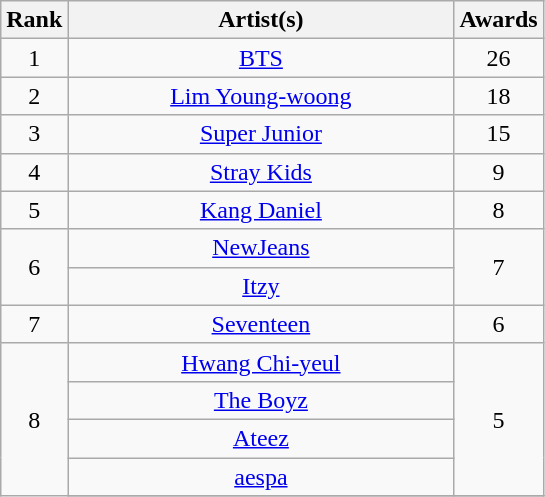<table class="wikitable" style="text-align:center">
<tr>
<th>Rank</th>
<th width="250">Artist(s)</th>
<th>Awards</th>
</tr>
<tr>
<td>1</td>
<td><a href='#'>BTS</a></td>
<td>26</td>
</tr>
<tr>
<td>2</td>
<td><a href='#'>Lim Young-woong</a></td>
<td>18</td>
</tr>
<tr>
<td>3</td>
<td><a href='#'>Super Junior</a></td>
<td>15</td>
</tr>
<tr>
<td>4</td>
<td><a href='#'>Stray Kids</a></td>
<td>9</td>
</tr>
<tr>
<td>5</td>
<td><a href='#'>Kang Daniel</a></td>
<td>8</td>
</tr>
<tr>
<td rowspan="2">6</td>
<td><a href='#'>NewJeans</a></td>
<td rowspan="2">7</td>
</tr>
<tr>
<td><a href='#'>Itzy</a></td>
</tr>
<tr>
<td>7</td>
<td><a href='#'>Seventeen</a></td>
<td>6</td>
</tr>
<tr>
<td rowspan="5">8</td>
<td><a href='#'>Hwang Chi-yeul</a></td>
<td rowspan="4">5</td>
</tr>
<tr>
<td><a href='#'>The Boyz</a></td>
</tr>
<tr>
<td><a href='#'>Ateez</a></td>
</tr>
<tr>
<td><a href='#'>aespa</a></td>
</tr>
<tr>
</tr>
</table>
